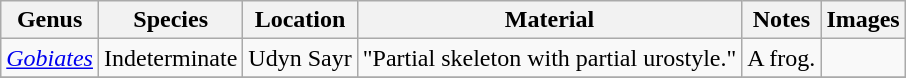<table class="wikitable sortable">
<tr>
<th>Genus</th>
<th>Species</th>
<th>Location</th>
<th>Material</th>
<th>Notes</th>
<th>Images</th>
</tr>
<tr>
<td><em><a href='#'>Gobiates</a></em></td>
<td>Indeterminate</td>
<td>Udyn Sayr</td>
<td>"Partial skeleton with partial urostyle."</td>
<td>A frog.</td>
<td></td>
</tr>
<tr>
</tr>
</table>
